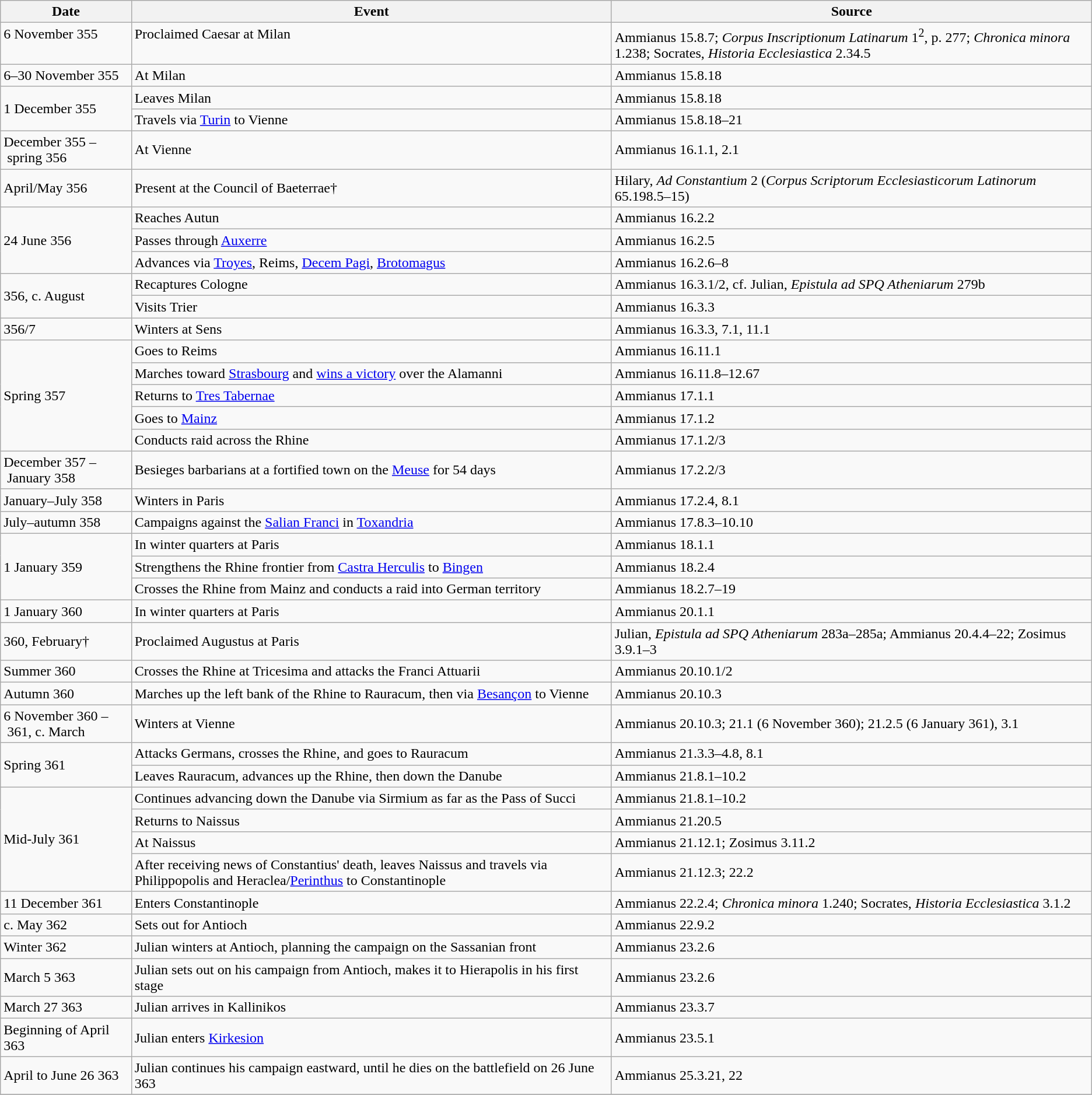<table class="wikitable">
<tr valign="top">
<th>Date</th>
<th width=44%>Event</th>
<th width=44%>Source</th>
</tr>
<tr valign="top">
<td>6 November 355</td>
<td>Proclaimed Caesar at Milan</td>
<td>Ammianus 15.8.7; <em>Corpus Inscriptionum Latinarum</em> 1<sup>2</sup>, p. 277; <em>Chronica minora</em> 1.238; Socrates, <em>Historia Ecclesiastica</em> 2.34.5</td>
</tr>
<tr>
<td>6–30 November 355</td>
<td>At Milan</td>
<td>Ammianus 15.8.18</td>
</tr>
<tr>
<td rowspan=2>1 December 355</td>
<td>Leaves Milan</td>
<td>Ammianus 15.8.18</td>
</tr>
<tr>
<td>Travels via <a href='#'>Turin</a> to Vienne</td>
<td>Ammianus 15.8.18–21</td>
</tr>
<tr>
<td>December 355 – spring 356</td>
<td>At Vienne</td>
<td>Ammianus 16.1.1, 2.1</td>
</tr>
<tr>
<td>April/May 356</td>
<td>Present at the Council of Baeterrae†</td>
<td>Hilary, <em>Ad Constantium</em> 2 (<em>Corpus Scriptorum Ecclesiasticorum Latinorum</em> 65.198.5–15)</td>
</tr>
<tr>
<td rowspan=3>24 June 356</td>
<td>Reaches Autun</td>
<td>Ammianus 16.2.2</td>
</tr>
<tr>
<td>Passes through <a href='#'>Auxerre</a></td>
<td>Ammianus 16.2.5</td>
</tr>
<tr>
<td>Advances via <a href='#'>Troyes</a>, Reims, <a href='#'>Decem Pagi</a>, <a href='#'>Brotomagus</a></td>
<td>Ammianus 16.2.6–8</td>
</tr>
<tr>
<td rowspan=2>356, c. August</td>
<td>Recaptures Cologne</td>
<td>Ammianus 16.3.1/2, cf. Julian, <em>Epistula ad SPQ Atheniarum</em> 279b</td>
</tr>
<tr>
<td>Visits Trier</td>
<td>Ammianus 16.3.3</td>
</tr>
<tr>
<td>356/7</td>
<td>Winters at Sens</td>
<td>Ammianus 16.3.3, 7.1, 11.1</td>
</tr>
<tr>
<td rowspan=5>Spring 357</td>
<td>Goes to Reims</td>
<td>Ammianus 16.11.1</td>
</tr>
<tr>
<td>Marches toward <a href='#'>Strasbourg</a> and <a href='#'>wins a victory</a> over the Alamanni</td>
<td>Ammianus 16.11.8–12.67</td>
</tr>
<tr>
<td>Returns to <a href='#'>Tres Tabernae</a></td>
<td>Ammianus 17.1.1</td>
</tr>
<tr>
<td>Goes to <a href='#'>Mainz</a></td>
<td>Ammianus 17.1.2</td>
</tr>
<tr>
<td>Conducts raid across the Rhine</td>
<td>Ammianus 17.1.2/3</td>
</tr>
<tr>
<td>December 357 – January 358</td>
<td>Besieges barbarians at a fortified town on the <a href='#'>Meuse</a> for 54 days</td>
<td>Ammianus 17.2.2/3</td>
</tr>
<tr>
<td>January–July 358</td>
<td>Winters in Paris</td>
<td>Ammianus 17.2.4, 8.1</td>
</tr>
<tr>
<td>July–autumn 358</td>
<td>Campaigns against the <a href='#'>Salian Franci</a> in <a href='#'>Toxandria</a></td>
<td>Ammianus 17.8.3–10.10</td>
</tr>
<tr>
<td rowspan=3>1 January 359</td>
<td>In winter quarters at Paris</td>
<td>Ammianus 18.1.1</td>
</tr>
<tr>
<td>Strengthens the Rhine frontier from <a href='#'>Castra Herculis</a> to <a href='#'>Bingen</a></td>
<td>Ammianus 18.2.4</td>
</tr>
<tr>
<td>Crosses the Rhine from Mainz and conducts a raid into German territory</td>
<td>Ammianus 18.2.7–19</td>
</tr>
<tr>
<td>1 January 360</td>
<td>In winter quarters at Paris</td>
<td>Ammianus 20.1.1</td>
</tr>
<tr>
<td>360, February†</td>
<td>Proclaimed Augustus at Paris</td>
<td>Julian, <em>Epistula ad SPQ Atheniarum</em> 283a–285a; Ammianus 20.4.4–22; Zosimus 3.9.1–3</td>
</tr>
<tr>
<td>Summer 360</td>
<td>Crosses the Rhine at Tricesima and attacks the Franci Attuarii</td>
<td>Ammianus 20.10.1/2</td>
</tr>
<tr>
<td>Autumn 360</td>
<td>Marches up the left bank of the Rhine to Rauracum, then via <a href='#'>Besançon</a> to Vienne</td>
<td>Ammianus 20.10.3</td>
</tr>
<tr>
<td>6 November 360 – 361, c. March</td>
<td>Winters at Vienne</td>
<td>Ammianus 20.10.3; 21.1 (6 November 360); 21.2.5 (6 January 361), 3.1</td>
</tr>
<tr>
<td rowspan=2>Spring 361</td>
<td>Attacks Germans, crosses the Rhine, and goes to Rauracum</td>
<td>Ammianus 21.3.3–4.8, 8.1</td>
</tr>
<tr>
<td>Leaves Rauracum, advances up the Rhine, then down the Danube</td>
<td>Ammianus 21.8.1–10.2</td>
</tr>
<tr>
<td rowspan=4>Mid-July 361</td>
<td>Continues advancing down the Danube via Sirmium as far as the Pass of Succi</td>
<td>Ammianus 21.8.1–10.2</td>
</tr>
<tr>
<td>Returns to Naissus</td>
<td>Ammianus 21.20.5</td>
</tr>
<tr>
<td>At Naissus</td>
<td>Ammianus 21.12.1; Zosimus 3.11.2</td>
</tr>
<tr>
<td>After receiving news of Constantius' death, leaves Naissus and travels via Philippopolis and Heraclea/<a href='#'>Perinthus</a> to Constantinople</td>
<td>Ammianus 21.12.3; 22.2</td>
</tr>
<tr>
<td>11 December 361</td>
<td>Enters Constantinople</td>
<td>Ammianus 22.2.4; <em>Chronica minora</em> 1.240; Socrates, <em>Historia Ecclesiastica</em> 3.1.2</td>
</tr>
<tr>
<td>c. May 362</td>
<td>Sets out for Antioch</td>
<td>Ammianus 22.9.2</td>
</tr>
<tr>
<td>Winter 362</td>
<td>Julian winters at Antioch, planning the campaign on the Sassanian front</td>
<td>Ammianus 23.2.6</td>
</tr>
<tr>
<td>March 5 363</td>
<td>Julian sets out on his campaign from Antioch, makes it to Hierapolis in his first stage</td>
<td>Ammianus 23.2.6</td>
</tr>
<tr>
<td>March 27 363</td>
<td>Julian arrives in Kallinikos</td>
<td>Ammianus 23.3.7</td>
</tr>
<tr>
<td>Beginning of April 363</td>
<td>Julian enters <a href='#'>Kirkesion</a></td>
<td>Ammianus 23.5.1</td>
</tr>
<tr>
<td>April to June 26 363</td>
<td>Julian continues his campaign eastward, until he dies on the battlefield on 26 June 363</td>
<td>Ammianus 25.3.21, 22</td>
</tr>
<tr>
</tr>
</table>
